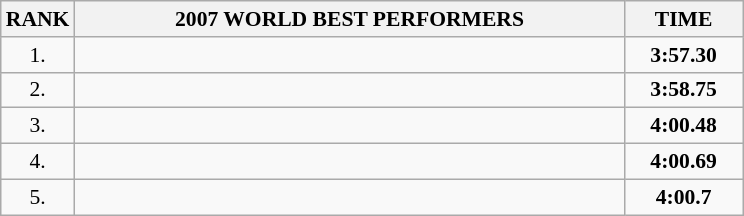<table class="wikitable" style="border-collapse: collapse; font-size: 90%;">
<tr>
<th>RANK</th>
<th align="center" style="width: 25em">2007 WORLD BEST PERFORMERS</th>
<th align="center" style="width: 5em">TIME</th>
</tr>
<tr>
<td align="center">1.</td>
<td></td>
<td align="center"><strong>3:57.30</strong></td>
</tr>
<tr>
<td align="center">2.</td>
<td></td>
<td align="center"><strong>3:58.75</strong></td>
</tr>
<tr>
<td align="center">3.</td>
<td></td>
<td align="center"><strong>4:00.48</strong></td>
</tr>
<tr>
<td align="center">4.</td>
<td></td>
<td align="center"><strong>4:00.69</strong></td>
</tr>
<tr>
<td align="center">5.</td>
<td></td>
<td align="center"><strong>4:00.7</strong></td>
</tr>
</table>
